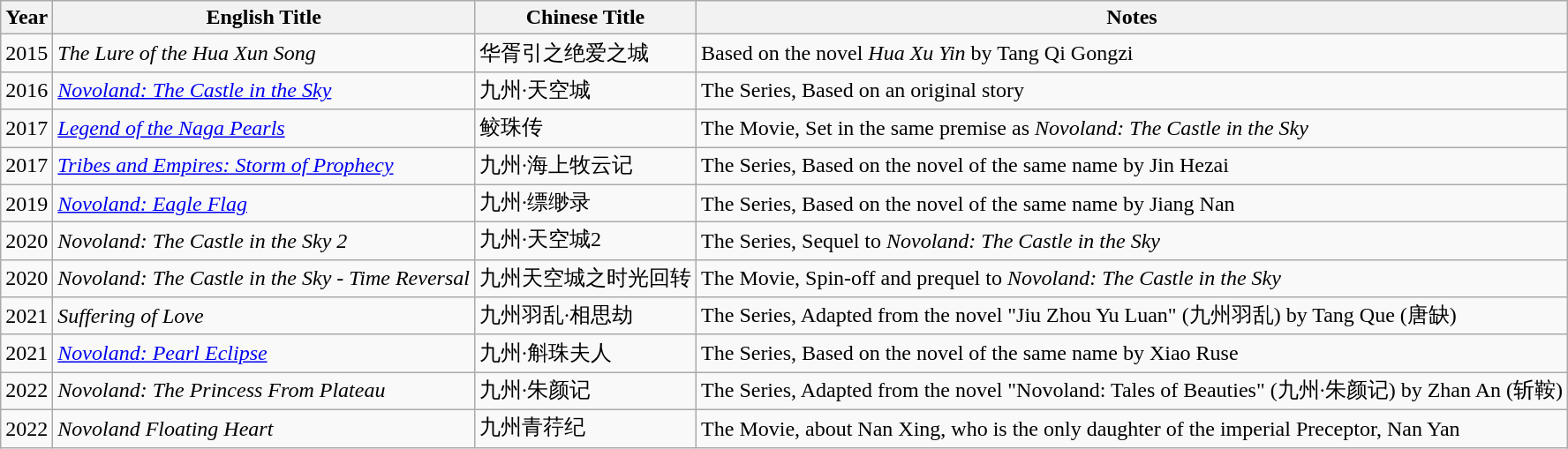<table class="wikitable sortable">
<tr>
<th>Year</th>
<th>English Title</th>
<th>Chinese Title</th>
<th class="unsortable">Notes</th>
</tr>
<tr>
<td>2015</td>
<td><em>The Lure of the Hua Xun Song</em></td>
<td>华胥引之绝爱之城</td>
<td>Based on the novel <em>Hua Xu Yin</em> by Tang Qi Gongzi</td>
</tr>
<tr>
<td>2016</td>
<td><em><a href='#'>Novoland: The Castle in the Sky</a></em></td>
<td>九州·天空城</td>
<td>The Series, Based on an original story</td>
</tr>
<tr>
<td>2017</td>
<td><em><a href='#'>Legend of the Naga Pearls</a></em></td>
<td>鲛珠传</td>
<td>The Movie, Set in the same premise as <em>Novoland: The Castle in the Sky</em></td>
</tr>
<tr>
<td>2017</td>
<td><em><a href='#'>Tribes and Empires: Storm of Prophecy</a></em></td>
<td>九州·海上牧云记</td>
<td>The Series, Based on the novel of the same name by Jin Hezai</td>
</tr>
<tr>
<td>2019</td>
<td><em><a href='#'>Novoland: Eagle Flag</a></em></td>
<td>九州·缥缈录</td>
<td>The Series, Based on the novel of the same name by Jiang Nan</td>
</tr>
<tr>
<td>2020</td>
<td><em>Novoland: The Castle in the Sky 2</em></td>
<td>九州·天空城2</td>
<td>The Series, Sequel to <em>Novoland: The Castle in the Sky</em></td>
</tr>
<tr>
<td>2020</td>
<td><em>Novoland: The Castle in the Sky - Time Reversal</em></td>
<td>九州天空城之时光回转</td>
<td>The Movie, Spin-off and prequel to <em>Novoland: The Castle in the Sky</em></td>
</tr>
<tr>
<td>2021</td>
<td><em>Suffering of Love</em></td>
<td>九州羽乱·相思劫</td>
<td>The Series, Adapted from the novel "Jiu Zhou Yu Luan" (九州羽乱) by Tang Que (唐缺)</td>
</tr>
<tr>
<td>2021</td>
<td><em><a href='#'>Novoland: Pearl Eclipse</a></em></td>
<td>九州·斛珠夫人</td>
<td>The Series, Based on the novel of the same name by Xiao Ruse</td>
</tr>
<tr>
<td>2022</td>
<td><em>Novoland: The Princess From Plateau</em></td>
<td>九州·朱颜记</td>
<td>The Series, Adapted from the novel "Novoland: Tales of Beauties" (九州·朱颜记) by Zhan An (斩鞍)</td>
</tr>
<tr>
<td>2022</td>
<td><em>Novoland Floating Heart </em></td>
<td>九州青荇纪</td>
<td>The Movie, about Nan Xing, who is the only daughter of the imperial Preceptor, Nan Yan</td>
</tr>
</table>
